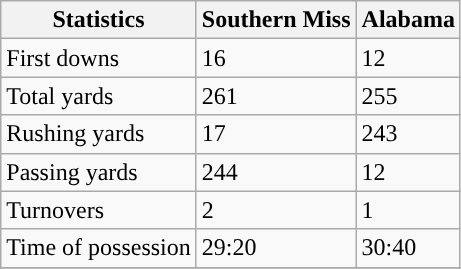<table class="wikitable" style="float: left;">
<tr>
<th>Statistics</th>
<th>Southern Miss</th>
<th>Alabama</th>
</tr>
<tr>
<td>First downs</td>
<td>16</td>
<td>12</td>
</tr>
<tr>
<td>Total yards</td>
<td>261</td>
<td>255</td>
</tr>
<tr>
<td>Rushing yards</td>
<td>17</td>
<td>243</td>
</tr>
<tr>
<td>Passing yards</td>
<td>244</td>
<td>12</td>
</tr>
<tr>
<td>Turnovers</td>
<td>2</td>
<td>1</td>
</tr>
<tr>
<td>Time of possession</td>
<td>29:20</td>
<td>30:40</td>
</tr>
<tr>
</tr>
</table>
